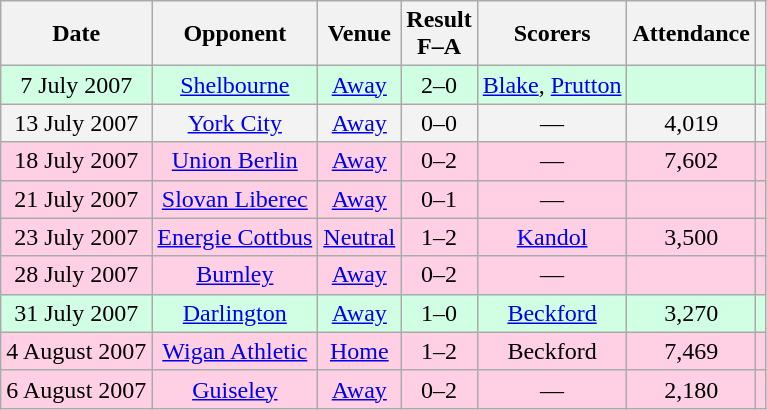<table class="wikitable sortable" style="text-align:center">
<tr>
<th>Date</th>
<th>Opponent</th>
<th>Venue</th>
<th>Result<br>F–A</th>
<th class="unsortable">Scorers</th>
<th>Attendance</th>
<th class="unsortable"></th>
</tr>
<tr style="background-color: #d0ffe3;">
<td>7 July 2007</td>
<td><a href='#'>Shelbourne</a></td>
<td><a href='#'>Away</a></td>
<td>2–0</td>
<td><a href='#'>Blake</a>, <a href='#'>Prutton</a></td>
<td></td>
<td></td>
</tr>
<tr style="background-color: #f3f3f3;">
<td>13 July 2007</td>
<td><a href='#'>York City</a></td>
<td><a href='#'>Away</a></td>
<td>0–0</td>
<td>—</td>
<td>4,019</td>
<td></td>
</tr>
<tr style="background-color: #ffd0e3;">
<td>18 July 2007</td>
<td><a href='#'>Union Berlin</a></td>
<td><a href='#'>Away</a></td>
<td>0–2</td>
<td>—</td>
<td>7,602</td>
<td></td>
</tr>
<tr style="background-color: #ffd0e3;">
<td>21 July 2007</td>
<td><a href='#'>Slovan Liberec</a></td>
<td><a href='#'>Away</a></td>
<td>0–1</td>
<td>—</td>
<td></td>
<td></td>
</tr>
<tr style="background-color: #ffd0e3;">
<td>23 July 2007</td>
<td><a href='#'>Energie Cottbus</a></td>
<td><a href='#'>Neutral</a></td>
<td>1–2</td>
<td><a href='#'>Kandol</a></td>
<td>3,500</td>
<td></td>
</tr>
<tr style="background-color: #ffd0e3;">
<td>28 July 2007</td>
<td><a href='#'>Burnley</a></td>
<td><a href='#'>Away</a></td>
<td>0–2</td>
<td>—</td>
<td></td>
<td></td>
</tr>
<tr style="background-color: #d0ffe3;">
<td>31 July 2007</td>
<td><a href='#'>Darlington</a></td>
<td><a href='#'>Away</a></td>
<td>1–0</td>
<td><a href='#'>Beckford</a></td>
<td>3,270</td>
<td></td>
</tr>
<tr style="background-color: #ffd0e3;">
<td>4 August 2007</td>
<td><a href='#'>Wigan Athletic</a></td>
<td><a href='#'>Home</a></td>
<td>1–2</td>
<td>Beckford</td>
<td>7,469</td>
<td></td>
</tr>
<tr style="background-color: #ffd0e3;">
<td>6 August 2007</td>
<td><a href='#'>Guiseley</a></td>
<td><a href='#'>Away</a></td>
<td>0–2</td>
<td>—</td>
<td>2,180</td>
<td></td>
</tr>
</table>
